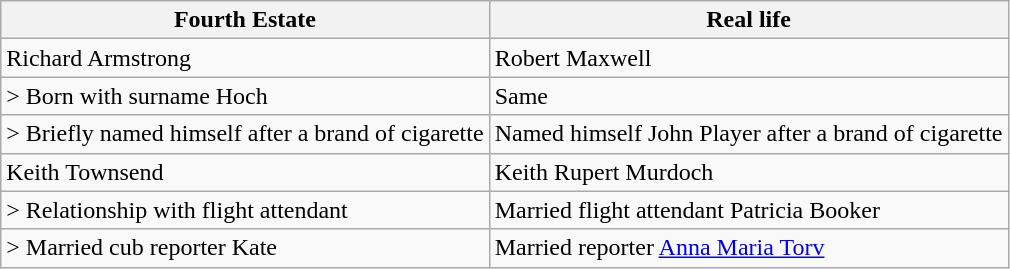<table class="wikitable">
<tr>
<th>Fourth Estate</th>
<th>Real life</th>
</tr>
<tr>
<td>Richard Armstrong</td>
<td>Robert Maxwell</td>
</tr>
<tr>
<td>> Born with surname Hoch</td>
<td>Same</td>
</tr>
<tr>
<td>> Briefly named himself after a brand of cigarette</td>
<td>Named himself John Player after a brand of cigarette</td>
</tr>
<tr>
<td>Keith Townsend</td>
<td>Keith Rupert Murdoch</td>
</tr>
<tr>
<td>> Relationship with flight attendant</td>
<td>Married flight attendant Patricia Booker</td>
</tr>
<tr>
<td>> Married cub reporter Kate</td>
<td>Married reporter <a href='#'>Anna Maria Torv</a></td>
</tr>
</table>
